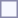<table style="border:1px solid #8888aa; background:#f7f8ff; padding:5px; font-size:95%; margin:0 12px 12px 0;">
</table>
